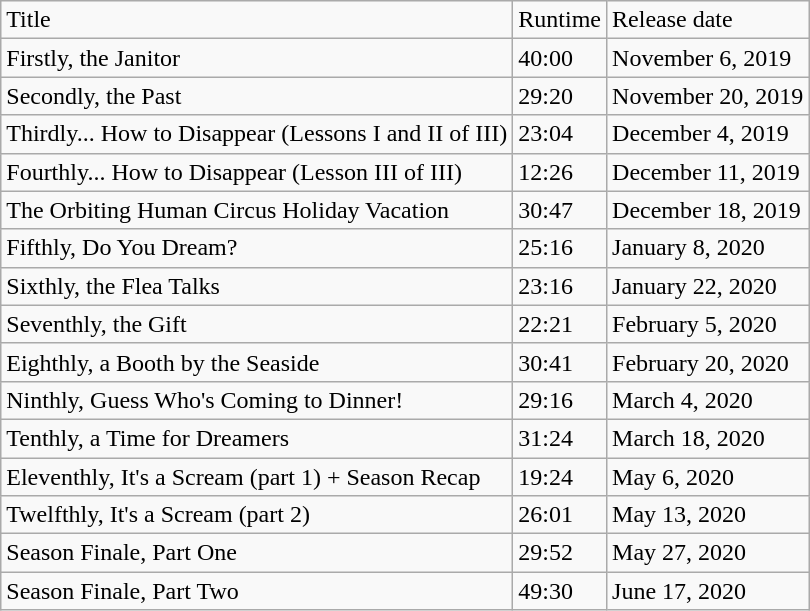<table class="wikitable">
<tr>
<td>Title</td>
<td>Runtime</td>
<td>Release date</td>
</tr>
<tr>
<td>Firstly, the Janitor</td>
<td>40:00</td>
<td>November 6, 2019</td>
</tr>
<tr>
<td>Secondly, the Past</td>
<td>29:20</td>
<td>November 20, 2019</td>
</tr>
<tr>
<td>Thirdly... How to Disappear (Lessons I and II of III)</td>
<td>23:04</td>
<td>December 4, 2019</td>
</tr>
<tr>
<td>Fourthly... How to Disappear (Lesson III of III)</td>
<td>12:26</td>
<td>December 11, 2019</td>
</tr>
<tr>
<td>The Orbiting Human Circus Holiday Vacation</td>
<td>30:47</td>
<td>December 18, 2019</td>
</tr>
<tr>
<td>Fifthly, Do You Dream?</td>
<td>25:16</td>
<td>January 8, 2020</td>
</tr>
<tr>
<td>Sixthly, the Flea Talks</td>
<td>23:16</td>
<td>January 22, 2020</td>
</tr>
<tr>
<td>Seventhly, the Gift</td>
<td>22:21</td>
<td>February 5, 2020</td>
</tr>
<tr>
<td>Eighthly, a Booth by the Seaside</td>
<td>30:41</td>
<td>February 20, 2020</td>
</tr>
<tr>
<td>Ninthly, Guess Who's Coming to Dinner!</td>
<td>29:16</td>
<td>March 4, 2020</td>
</tr>
<tr>
<td>Tenthly, a Time for Dreamers</td>
<td>31:24</td>
<td>March 18, 2020</td>
</tr>
<tr>
<td>Eleventhly, It's a Scream (part 1) + Season Recap</td>
<td>19:24</td>
<td>May 6, 2020</td>
</tr>
<tr>
<td>Twelfthly, It's a Scream (part 2)</td>
<td>26:01</td>
<td>May 13, 2020</td>
</tr>
<tr>
<td>Season Finale, Part One</td>
<td>29:52</td>
<td>May 27, 2020</td>
</tr>
<tr>
<td>Season Finale, Part Two</td>
<td>49:30</td>
<td>June 17, 2020</td>
</tr>
</table>
